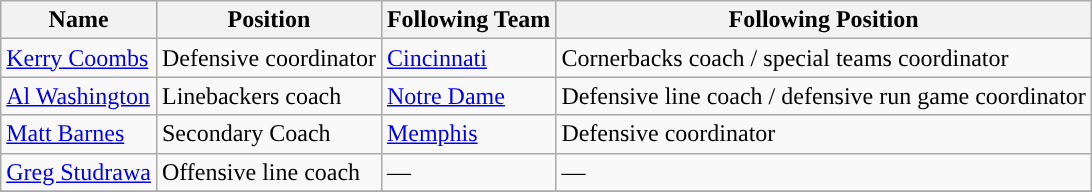<table class="wikitable">
<tr>
<th style="text-align:center; ">Name</th>
<th style="text-align:center; ">Position</th>
<th style="text-align:center; ">Following Team</th>
<th style="text-align:center; ">Following Position</th>
</tr>
<tr>
<td><a href='#'>Kerry Coombs</a></td>
<td>Defensive coordinator</td>
<td><a href='#'>Cincinnati</a></td>
<td>Cornerbacks coach / special teams coordinator</td>
</tr>
<tr>
<td><a href='#'>Al Washington</a></td>
<td>Linebackers coach</td>
<td><a href='#'>Notre Dame</a></td>
<td>Defensive line coach / defensive run game coordinator</td>
</tr>
<tr>
<td><a href='#'>Matt Barnes</a></td>
<td>Secondary Coach</td>
<td><a href='#'>Memphis</a></td>
<td>Defensive coordinator</td>
</tr>
<tr>
<td><a href='#'>Greg Studrawa</a></td>
<td>Offensive line coach</td>
<td>—</td>
<td>—</td>
</tr>
<tr>
</tr>
</table>
